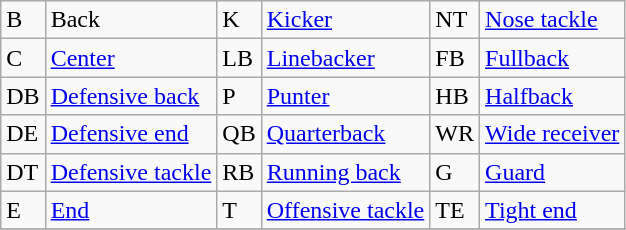<table class="wikitable">
<tr>
<td>B</td>
<td>Back</td>
<td>K</td>
<td><a href='#'>Kicker</a></td>
<td>NT</td>
<td><a href='#'>Nose tackle</a></td>
</tr>
<tr>
<td>C</td>
<td><a href='#'>Center</a></td>
<td>LB</td>
<td><a href='#'>Linebacker</a></td>
<td>FB</td>
<td><a href='#'>Fullback</a></td>
</tr>
<tr>
<td>DB</td>
<td><a href='#'>Defensive back</a></td>
<td>P</td>
<td><a href='#'>Punter</a></td>
<td>HB</td>
<td><a href='#'>Halfback</a></td>
</tr>
<tr>
<td>DE</td>
<td><a href='#'>Defensive end</a></td>
<td>QB</td>
<td><a href='#'>Quarterback</a></td>
<td>WR</td>
<td><a href='#'>Wide receiver</a></td>
</tr>
<tr>
<td>DT</td>
<td><a href='#'>Defensive tackle</a></td>
<td>RB</td>
<td><a href='#'>Running back</a></td>
<td>G</td>
<td><a href='#'>Guard</a></td>
</tr>
<tr>
<td>E</td>
<td><a href='#'>End</a></td>
<td>T</td>
<td><a href='#'>Offensive tackle</a></td>
<td>TE</td>
<td><a href='#'>Tight end</a></td>
</tr>
<tr>
</tr>
</table>
